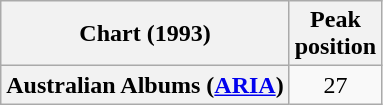<table class="wikitable plainrowheaders">
<tr>
<th scope="col">Chart (1993)</th>
<th scope="col">Peak<br>position</th>
</tr>
<tr>
<th scope="row">Australian Albums (<a href='#'>ARIA</a>)</th>
<td align="center">27</td>
</tr>
</table>
